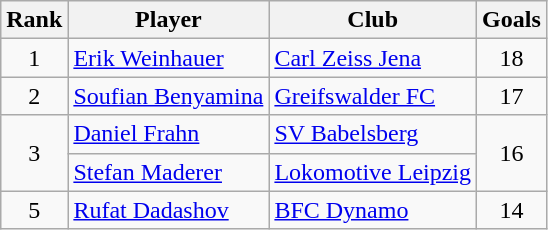<table class="wikitable" style="text-align:center">
<tr>
<th>Rank</th>
<th>Player</th>
<th>Club</th>
<th>Goals</th>
</tr>
<tr>
<td>1</td>
<td align="left"> <a href='#'>Erik Weinhauer</a></td>
<td align="left"><a href='#'>Carl Zeiss Jena</a></td>
<td>18</td>
</tr>
<tr>
<td>2</td>
<td align="left"> <a href='#'>Soufian Benyamina</a></td>
<td align="left"><a href='#'>Greifswalder FC</a></td>
<td>17</td>
</tr>
<tr>
<td rowspan=2>3</td>
<td align="left"> <a href='#'>Daniel Frahn</a></td>
<td align="left"><a href='#'>SV Babelsberg</a></td>
<td rowspan=2>16</td>
</tr>
<tr>
<td align="left"> <a href='#'>Stefan Maderer</a></td>
<td align="left"><a href='#'>Lokomotive Leipzig</a></td>
</tr>
<tr>
<td>5</td>
<td align="left"> <a href='#'>Rufat Dadashov</a></td>
<td align="left"><a href='#'>BFC Dynamo</a></td>
<td>14</td>
</tr>
</table>
